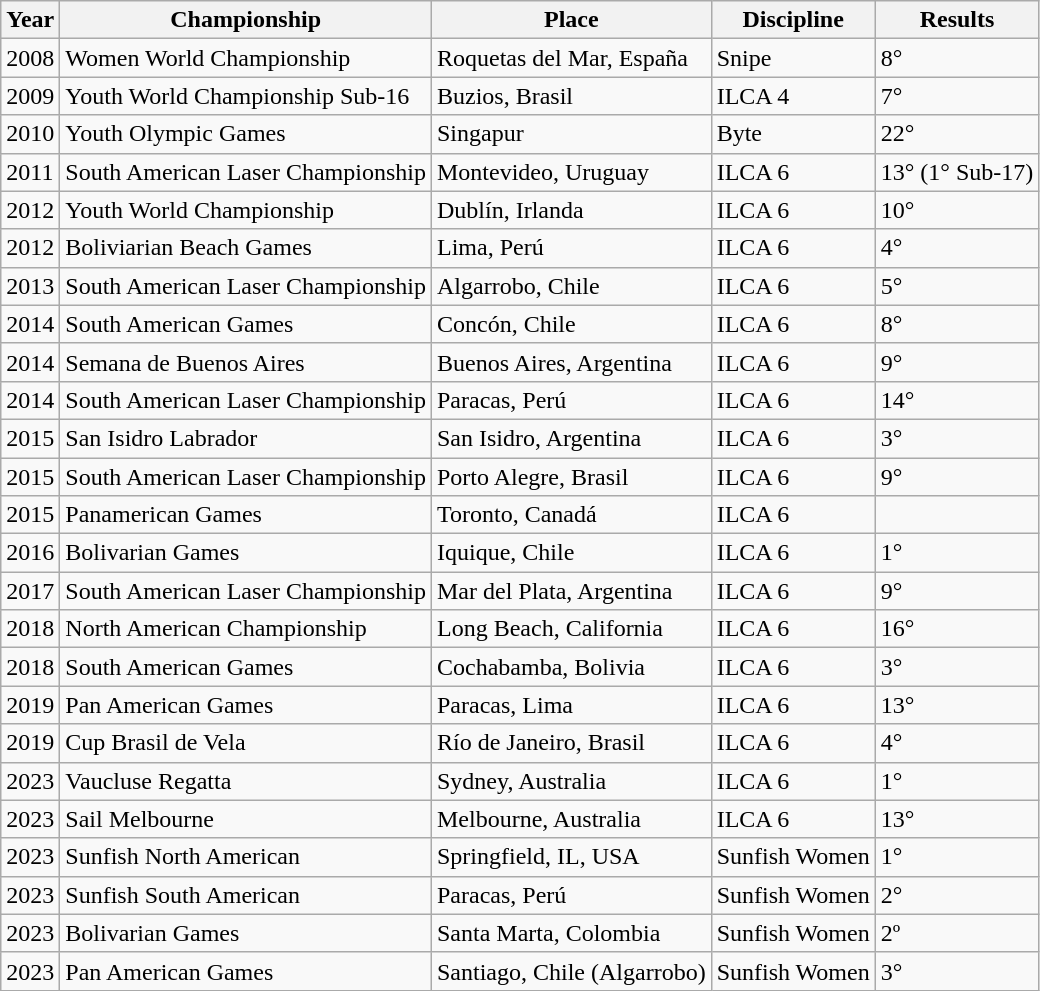<table class="wikitable">
<tr>
<th>Year</th>
<th>Championship</th>
<th>Place</th>
<th>Discipline</th>
<th>Results</th>
</tr>
<tr>
<td>2008</td>
<td>Women World Championship</td>
<td>Roquetas del Mar, España</td>
<td>Snipe</td>
<td>8°</td>
</tr>
<tr>
<td>2009</td>
<td>Youth World Championship Sub-16</td>
<td>Buzios, Brasil</td>
<td>ILCA 4</td>
<td>7°</td>
</tr>
<tr>
<td>2010</td>
<td>Youth Olympic Games</td>
<td>Singapur</td>
<td>Byte</td>
<td>22°</td>
</tr>
<tr>
<td>2011</td>
<td>South American Laser Championship</td>
<td>Montevideo, Uruguay</td>
<td>ILCA 6</td>
<td>13° (1° Sub-17)</td>
</tr>
<tr>
<td>2012</td>
<td>Youth World Championship</td>
<td>Dublín, Irlanda</td>
<td>ILCA 6</td>
<td>10°</td>
</tr>
<tr>
<td>2012</td>
<td>Boliviarian Beach Games</td>
<td>Lima, Perú</td>
<td>ILCA 6</td>
<td>4°</td>
</tr>
<tr>
<td>2013</td>
<td>South American Laser Championship</td>
<td>Algarrobo, Chile</td>
<td>ILCA 6</td>
<td>5°</td>
</tr>
<tr>
<td>2014</td>
<td>South American Games</td>
<td>Concón, Chile</td>
<td>ILCA 6</td>
<td>8°</td>
</tr>
<tr>
<td>2014</td>
<td>Semana de Buenos Aires</td>
<td>Buenos Aires, Argentina</td>
<td>ILCA 6</td>
<td>9°</td>
</tr>
<tr>
<td>2014</td>
<td>South American Laser Championship</td>
<td>Paracas, Perú</td>
<td>ILCA 6</td>
<td>14°</td>
</tr>
<tr>
<td>2015</td>
<td>San Isidro Labrador</td>
<td>San Isidro, Argentina</td>
<td>ILCA 6</td>
<td>3°</td>
</tr>
<tr>
<td>2015</td>
<td>South American Laser Championship</td>
<td>Porto Alegre, Brasil</td>
<td>ILCA 6</td>
<td>9°</td>
</tr>
<tr>
<td>2015</td>
<td>Panamerican Games</td>
<td>Toronto, Canadá</td>
<td>ILCA 6</td>
<td></td>
</tr>
<tr>
<td>2016</td>
<td>Bolivarian Games</td>
<td>Iquique, Chile</td>
<td>ILCA 6</td>
<td>1°</td>
</tr>
<tr>
<td>2017</td>
<td>South American Laser Championship</td>
<td>Mar del Plata, Argentina</td>
<td>ILCA 6</td>
<td>9°</td>
</tr>
<tr>
<td>2018</td>
<td>North American Championship</td>
<td>Long Beach, California</td>
<td>ILCA 6</td>
<td>16°</td>
</tr>
<tr>
<td>2018</td>
<td>South American Games</td>
<td>Cochabamba, Bolivia</td>
<td>ILCA 6</td>
<td>3°</td>
</tr>
<tr>
<td>2019</td>
<td>Pan American Games</td>
<td>Paracas, Lima</td>
<td>ILCA 6</td>
<td>13°</td>
</tr>
<tr>
<td>2019</td>
<td>Cup Brasil de Vela</td>
<td>Río de Janeiro, Brasil</td>
<td>ILCA 6</td>
<td>4°</td>
</tr>
<tr>
<td>2023</td>
<td>Vaucluse Regatta</td>
<td>Sydney, Australia</td>
<td>ILCA 6</td>
<td>1°</td>
</tr>
<tr>
<td>2023</td>
<td>Sail Melbourne</td>
<td>Melbourne, Australia</td>
<td>ILCA 6</td>
<td>13°</td>
</tr>
<tr>
<td>2023</td>
<td>Sunfish North American</td>
<td>Springfield, IL, USA</td>
<td>Sunfish Women</td>
<td>1°</td>
</tr>
<tr>
<td>2023</td>
<td>Sunfish South American</td>
<td>Paracas, Perú</td>
<td>Sunfish Women</td>
<td>2°</td>
</tr>
<tr>
<td>2023</td>
<td>Bolivarian Games</td>
<td>Santa Marta, Colombia</td>
<td>Sunfish Women</td>
<td>2º</td>
</tr>
<tr>
<td>2023</td>
<td>Pan American Games</td>
<td>Santiago, Chile (Algarrobo)</td>
<td>Sunfish Women</td>
<td>3°</td>
</tr>
</table>
